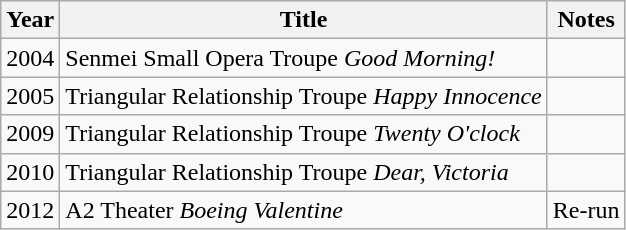<table class="wikitable">
<tr>
<th>Year</th>
<th>Title</th>
<th>Notes</th>
</tr>
<tr>
<td>2004</td>
<td>Senmei Small Opera Troupe <em>Good Morning!</em></td>
<td></td>
</tr>
<tr>
<td>2005</td>
<td>Triangular Relationship Troupe <em>Happy Innocence</em></td>
<td></td>
</tr>
<tr>
<td>2009</td>
<td>Triangular Relationship Troupe <em>Twenty O'clock</em></td>
<td></td>
</tr>
<tr>
<td>2010</td>
<td>Triangular Relationship Troupe <em>Dear, Victoria</em></td>
<td></td>
</tr>
<tr>
<td>2012</td>
<td>A2 Theater <em>Boeing Valentine</em></td>
<td>Re-run</td>
</tr>
</table>
